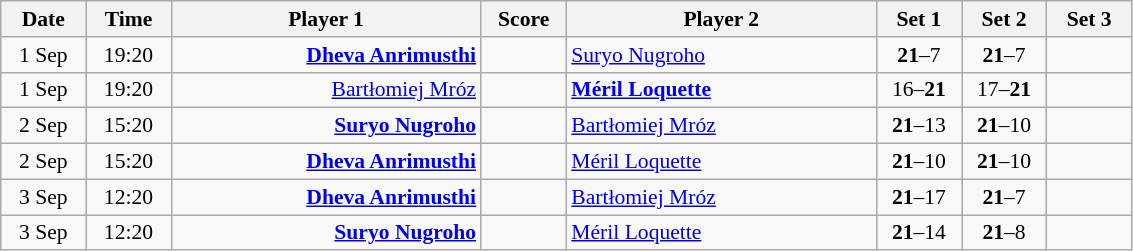<table class="wikitable" style="font-size:90%; text-align:center">
<tr>
<th width="50">Date</th>
<th width="50">Time</th>
<th width="200">Player 1</th>
<th width="50">Score</th>
<th width="200">Player 2</th>
<th width="50">Set 1</th>
<th width="50">Set 2</th>
<th width="50">Set 3</th>
</tr>
<tr>
<td>1 Sep</td>
<td>19:20</td>
<td align="right"><strong><a href='#'>Dheva Anrimusthi</a></strong> </td>
<td> </td>
<td align="left"> <a href='#'>Suryo Nugroho</a></td>
<td><strong>21</strong>–7</td>
<td><strong>21</strong>–7</td>
<td></td>
</tr>
<tr>
<td>1 Sep</td>
<td>19:20</td>
<td align="right"><a href='#'>Bartłomiej Mróz</a> </td>
<td> </td>
<td align="left"><strong> <a href='#'>Méril Loquette</a></strong></td>
<td>16–<strong>21</strong></td>
<td>17–<strong>21</strong></td>
<td></td>
</tr>
<tr>
<td>2 Sep</td>
<td>15:20</td>
<td align="right"><strong><a href='#'>Suryo Nugroho</a> </strong></td>
<td> </td>
<td align="left"> <a href='#'>Bartłomiej Mróz</a></td>
<td><strong>21</strong>–13</td>
<td><strong>21</strong>–10</td>
<td></td>
</tr>
<tr>
<td>2 Sep</td>
<td>15:20</td>
<td align="right"><strong><a href='#'>Dheva Anrimusthi</a> </strong></td>
<td> </td>
<td align="left"> <a href='#'>Méril Loquette</a></td>
<td><strong>21</strong>–10</td>
<td><strong>21</strong>–10</td>
<td></td>
</tr>
<tr>
<td>3 Sep</td>
<td>12:20</td>
<td align="right"><strong><a href='#'>Dheva Anrimusthi</a> </strong></td>
<td> </td>
<td align="left"> <a href='#'>Bartłomiej Mróz</a></td>
<td><strong>21</strong>–17</td>
<td><strong>21</strong>–7</td>
<td></td>
</tr>
<tr>
<td>3 Sep</td>
<td>12:20</td>
<td align="right"><strong><a href='#'>Suryo Nugroho</a> </strong></td>
<td> </td>
<td align="left"> <a href='#'>Méril Loquette</a></td>
<td><strong>21</strong>–14</td>
<td><strong>21</strong>–8</td>
<td></td>
</tr>
</table>
